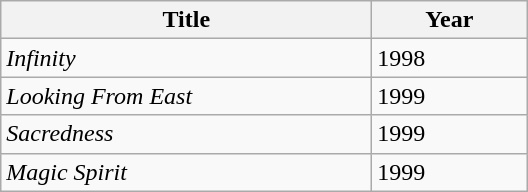<table class="wikitable">
<tr>
<th style="width:15em">Title</th>
<th style="width:6em">Year</th>
</tr>
<tr>
<td scope="row" align="left"><em>Infinity</em></td>
<td>1998</td>
</tr>
<tr>
<td scope="row" align="left"><em>Looking From East</em></td>
<td>1999</td>
</tr>
<tr>
<td scope="row" align="left"><em>Sacredness</em></td>
<td>1999</td>
</tr>
<tr>
<td scope="row" align="left"><em>Magic Spirit</em></td>
<td>1999</td>
</tr>
</table>
